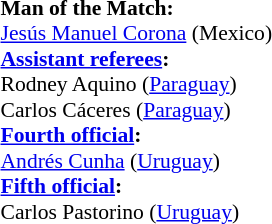<table style="width:50%; font-size:90%;">
<tr>
<td><br><strong>Man of the Match:</strong>
<br><a href='#'>Jesús Manuel Corona</a> (Mexico)<br><strong><a href='#'>Assistant referees</a>:</strong>
<br>Rodney Aquino (<a href='#'>Paraguay</a>)
<br>Carlos Cáceres (<a href='#'>Paraguay</a>)
<br><strong><a href='#'>Fourth official</a>:</strong>
<br><a href='#'>Andrés Cunha</a> (<a href='#'>Uruguay</a>)
<br><strong><a href='#'>Fifth official</a>:</strong>
<br>Carlos Pastorino (<a href='#'>Uruguay</a>)</td>
</tr>
</table>
